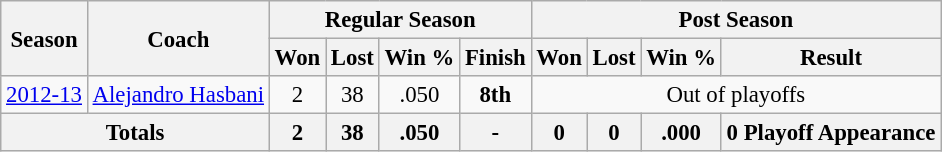<table class="wikitable" style="font-size: 95%; text-align:center;">
<tr>
<th rowspan="2">Season</th>
<th rowspan="2">Coach</th>
<th colspan="4">Regular Season</th>
<th colspan="4">Post Season</th>
</tr>
<tr>
<th>Won</th>
<th>Lost</th>
<th>Win %</th>
<th>Finish</th>
<th>Won</th>
<th>Lost</th>
<th>Win %</th>
<th>Result</th>
</tr>
<tr>
<td><a href='#'>2012-13</a></td>
<td><a href='#'>Alejandro Hasbani</a></td>
<td>2</td>
<td>38</td>
<td>.050</td>
<td><strong>8th</strong></td>
<td colspan="4">Out of playoffs</td>
</tr>
<tr>
<th colspan="2">Totals</th>
<th>2</th>
<th>38</th>
<th>.050</th>
<th>-</th>
<th>0</th>
<th>0</th>
<th>.000</th>
<th>0 Playoff Appearance</th>
</tr>
</table>
